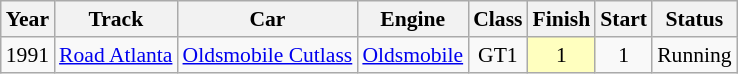<table class="wikitable" style="text-align:center; font-size:90%">
<tr>
<th>Year</th>
<th>Track</th>
<th>Car</th>
<th>Engine</th>
<th>Class</th>
<th>Finish</th>
<th>Start</th>
<th>Status</th>
</tr>
<tr>
<td>1991</td>
<td><a href='#'>Road Atlanta</a></td>
<td><a href='#'>Oldsmobile Cutlass</a></td>
<td><a href='#'>Oldsmobile</a></td>
<td>GT1</td>
<td style="background:#FFFFBF;">1</td>
<td>1</td>
<td>Running</td>
</tr>
</table>
